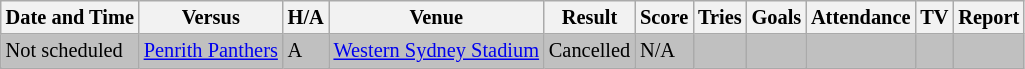<table class="wikitable" style="font-size:85%;">
<tr>
<th>Date and Time</th>
<th>Versus</th>
<th>H/A</th>
<th>Venue</th>
<th>Result</th>
<th>Score</th>
<th>Tries</th>
<th>Goals</th>
<th>Attendance</th>
<th>TV</th>
<th>Report</th>
</tr>
<tr style="background:#c0c0c0;">
<td>Not scheduled</td>
<td> <a href='#'>Penrith Panthers</a></td>
<td>A</td>
<td><a href='#'>Western Sydney Stadium</a></td>
<td>Cancelled</td>
<td>N/A</td>
<td></td>
<td></td>
<td></td>
<td></td>
<td></td>
</tr>
</table>
